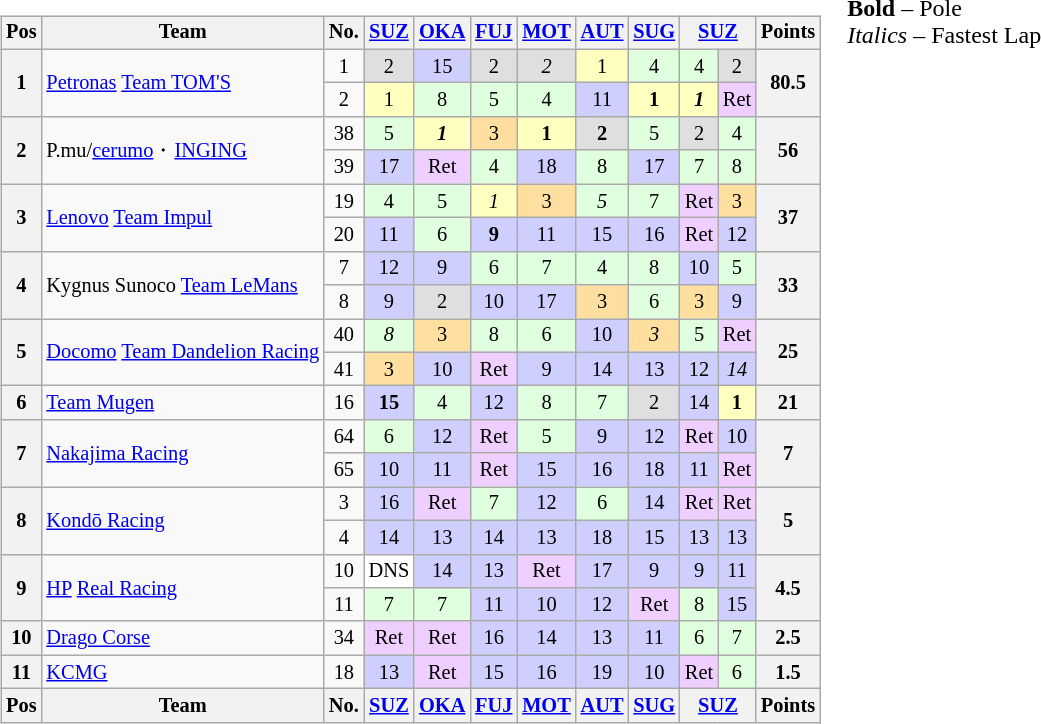<table>
<tr>
<td><br><table class="wikitable" style="font-size:85%; text-align:center">
<tr style="background:#f9f9f9" valign="top">
<th valign="middle">Pos</th>
<th valign="middle">Team</th>
<th valign="middle">No.</th>
<th><a href='#'>SUZ</a></th>
<th><a href='#'>OKA</a></th>
<th><a href='#'>FUJ</a></th>
<th><a href='#'>MOT</a></th>
<th><a href='#'>AUT</a></th>
<th><a href='#'>SUG</a></th>
<th colspan=2><a href='#'>SUZ</a></th>
<th valign="middle">Points</th>
</tr>
<tr>
<th rowspan=2>1</th>
<td align="left" rowspan=2><a href='#'>Petronas</a> <a href='#'>Team TOM'S</a></td>
<td>1</td>
<td style="background:#dfdfdf;">2</td>
<td style="background:#cfcfff;">15</td>
<td style="background:#dfdfdf;">2</td>
<td style="background:#dfdfdf;"><em>2</em></td>
<td style="background:#ffffbf;">1</td>
<td style="background:#dfffdf;">4</td>
<td style="background:#dfffdf;">4</td>
<td style="background:#dfdfdf;">2</td>
<th rowspan=2>80.5</th>
</tr>
<tr>
<td>2</td>
<td style="background:#ffffbf;">1</td>
<td style="background:#dfffdf;">8</td>
<td style="background:#dfffdf;">5</td>
<td style="background:#dfffdf;">4</td>
<td style="background:#cfcfff;">11</td>
<td style="background:#ffffbf;"><strong>1</strong></td>
<td style="background:#ffffbf;"><strong><em>1</em></strong></td>
<td style="background:#efcfff;">Ret</td>
</tr>
<tr>
<th rowspan=2>2</th>
<td align="left" rowspan=2>P.mu/<a href='#'>cerumo</a>・<a href='#'>INGING</a></td>
<td>38</td>
<td style="background:#dfffdf;">5</td>
<td style="background:#ffffbf;"><strong><em>1</em></strong></td>
<td style="background:#ffdf9f;">3</td>
<td style="background:#ffffbf;"><strong>1</strong></td>
<td style="background:#dfdfdf;"><strong>2</strong></td>
<td style="background:#dfffdf;">5</td>
<td style="background:#dfdfdf;">2</td>
<td style="background:#dfffdf;">4</td>
<th rowspan=2>56</th>
</tr>
<tr>
<td>39</td>
<td style="background:#cfcfff;">17</td>
<td style="background:#efcfff;">Ret</td>
<td style="background:#dfffdf;">4</td>
<td style="background:#cfcfff;">18</td>
<td style="background:#dfffdf;">8</td>
<td style="background:#cfcfff;">17</td>
<td style="background:#dfffdf;">7</td>
<td style="background:#dfffdf;">8</td>
</tr>
<tr>
<th rowspan=2>3</th>
<td align="left" rowspan=2><a href='#'>Lenovo</a> <a href='#'>Team Impul</a></td>
<td>19</td>
<td style="background:#dfffdf;">4</td>
<td style="background:#dfffdf;">5</td>
<td style="background:#ffffbf;"><em>1</em></td>
<td style="background:#ffdf9f;">3</td>
<td style="background:#dfffdf;"><em>5</em></td>
<td style="background:#dfffdf;">7</td>
<td style="background:#efcfff;">Ret</td>
<td style="background:#ffdf9f;">3</td>
<th rowspan=2>37</th>
</tr>
<tr>
<td>20</td>
<td style="background:#cfcfff;">11</td>
<td style="background:#dfffdf;">6</td>
<td style="background:#cfcfff;"><strong>9</strong></td>
<td style="background:#cfcfff;">11</td>
<td style="background:#cfcfff;">15</td>
<td style="background:#cfcfff;">16</td>
<td style="background:#efcfff;">Ret</td>
<td style="background:#cfcfff;">12</td>
</tr>
<tr>
<th rowspan=2>4</th>
<td align="left" rowspan=2>Kygnus Sunoco <a href='#'>Team LeMans</a></td>
<td>7</td>
<td style="background:#cfcfff;">12</td>
<td style="background:#cfcfff;">9</td>
<td style="background:#dfffdf;">6</td>
<td style="background:#dfffdf;">7</td>
<td style="background:#dfffdf;">4</td>
<td style="background:#dfffdf;">8</td>
<td style="background:#cfcfff;">10</td>
<td style="background:#dfffdf;">5</td>
<th rowspan=2>33</th>
</tr>
<tr>
<td>8</td>
<td style="background:#cfcfff;">9</td>
<td style="background:#dfdfdf;">2</td>
<td style="background:#cfcfff;">10</td>
<td style="background:#cfcfff;">17</td>
<td style="background:#ffdf9f;">3</td>
<td style="background:#dfffdf;">6</td>
<td style="background:#ffdf9f;">3</td>
<td style="background:#cfcfff;">9</td>
</tr>
<tr>
<th rowspan=2>5</th>
<td align="left" rowspan=2><a href='#'>Docomo</a> <a href='#'>Team Dandelion Racing</a></td>
<td>40</td>
<td style="background:#dfffdf;"><em>8</em></td>
<td style="background:#ffdf9f;">3</td>
<td style="background:#dfffdf;">8</td>
<td style="background:#dfffdf;">6</td>
<td style="background:#cfcfff;">10</td>
<td style="background:#ffdf9f;"><em>3</em></td>
<td style="background:#dfffdf;">5</td>
<td style="background:#efcfff;">Ret</td>
<th rowspan=2>25</th>
</tr>
<tr>
<td>41</td>
<td style="background:#ffdf9f;">3</td>
<td style="background:#cfcfff;">10</td>
<td style="background:#efcfff;">Ret</td>
<td style="background:#cfcfff;">9</td>
<td style="background:#cfcfff;">14</td>
<td style="background:#cfcfff;">13</td>
<td style="background:#cfcfff;">12</td>
<td style="background:#cfcfff;"><em>14</em></td>
</tr>
<tr>
<th rowspan=1>6</th>
<td align="left"><a href='#'>Team Mugen</a></td>
<td>16</td>
<td style="background:#cfcfff;"><strong>15</strong></td>
<td style="background:#dfffdf;">4</td>
<td style="background:#cfcfff;">12</td>
<td style="background:#dfffdf;">8</td>
<td style="background:#dfffdf;">7</td>
<td style="background:#dfdfdf;">2</td>
<td style="background:#cfcfff;">14</td>
<td style="background:#ffffbf;"><strong>1</strong></td>
<th>21</th>
</tr>
<tr>
<th rowspan=2>7</th>
<td align="left" rowspan=2><a href='#'>Nakajima Racing</a></td>
<td>64</td>
<td style="background:#dfffdf;">6</td>
<td style="background:#cfcfff;">12</td>
<td style="background:#efcfff;">Ret</td>
<td style="background:#dfffdf;">5</td>
<td style="background:#cfcfff;">9</td>
<td style="background:#cfcfff;">12</td>
<td style="background:#efcfff;">Ret</td>
<td style="background:#cfcfff;">10</td>
<th rowspan=2>7</th>
</tr>
<tr>
<td>65</td>
<td style="background:#cfcfff;">10</td>
<td style="background:#cfcfff;">11</td>
<td style="background:#efcfff;">Ret</td>
<td style="background:#cfcfff;">15</td>
<td style="background:#cfcfff;">16</td>
<td style="background:#cfcfff;">18</td>
<td style="background:#cfcfff;">11</td>
<td style="background:#efcfff;">Ret</td>
</tr>
<tr>
<th rowspan=2>8</th>
<td align="left" rowspan=2><a href='#'>Kondō Racing</a></td>
<td>3</td>
<td style="background:#cfcfff;">16</td>
<td style="background:#efcfff;">Ret</td>
<td style="background:#dfffdf;">7</td>
<td style="background:#cfcfff;">12</td>
<td style="background:#dfffdf;">6</td>
<td style="background:#cfcfff;">14</td>
<td style="background:#efcfff;">Ret</td>
<td style="background:#efcfff;">Ret</td>
<th rowspan=2>5</th>
</tr>
<tr>
<td>4</td>
<td style="background:#cfcfff;">14</td>
<td style="background:#cfcfff;">13</td>
<td style="background:#cfcfff;">14</td>
<td style="background:#cfcfff;">13</td>
<td style="background:#cfcfff;">18</td>
<td style="background:#cfcfff;">15</td>
<td style="background:#cfcfff;">13</td>
<td style="background:#cfcfff;">13</td>
</tr>
<tr>
<th rowspan=2>9</th>
<td align="left" rowspan=2><a href='#'>HP</a> <a href='#'>Real Racing</a></td>
<td>10</td>
<td style="background:#ffffff;">DNS</td>
<td style="background:#cfcfff;">14</td>
<td style="background:#cfcfff;">13</td>
<td style="background:#efcfff;">Ret</td>
<td style="background:#cfcfff;">17</td>
<td style="background:#cfcfff;">9</td>
<td style="background:#cfcfff;">9</td>
<td style="background:#cfcfff;">11</td>
<th rowspan=2>4.5</th>
</tr>
<tr>
<td>11</td>
<td style="background:#dfffdf;">7</td>
<td style="background:#dfffdf;">7</td>
<td style="background:#cfcfff;">11</td>
<td style="background:#cfcfff;">10</td>
<td style="background:#cfcfff;">12</td>
<td style="background:#efcfff;">Ret</td>
<td style="background:#dfffdf;">8</td>
<td style="background:#cfcfff;">15</td>
</tr>
<tr>
<th>10</th>
<td align="left"><a href='#'>Drago Corse</a></td>
<td>34</td>
<td style="background:#efcfff;">Ret</td>
<td style="background:#efcfff;">Ret</td>
<td style="background:#cfcfff;">16</td>
<td style="background:#cfcfff;">14</td>
<td style="background:#cfcfff;">13</td>
<td style="background:#cfcfff;">11</td>
<td style="background:#dfffdf;">6</td>
<td style="background:#dfffdf;">7</td>
<th>2.5</th>
</tr>
<tr>
<th>11</th>
<td align="left"><a href='#'>KCMG</a></td>
<td>18</td>
<td style="background:#cfcfff;">13</td>
<td style="background:#efcfff;">Ret</td>
<td style="background:#cfcfff;">15</td>
<td style="background:#cfcfff;">16</td>
<td style="background:#cfcfff;">19</td>
<td style="background:#cfcfff;">10</td>
<td style="background:#efcfff;">Ret</td>
<td style="background:#dfffdf;">6</td>
<th>1.5</th>
</tr>
<tr>
<th valign="middle">Pos</th>
<th valign="middle">Team</th>
<th valign="middle">No.</th>
<th><a href='#'>SUZ</a></th>
<th><a href='#'>OKA</a></th>
<th><a href='#'>FUJ</a></th>
<th><a href='#'>MOT</a></th>
<th><a href='#'>AUT</a></th>
<th><a href='#'>SUG</a></th>
<th colspan=2><a href='#'>SUZ</a></th>
<th valign="middle">Points</th>
</tr>
</table>
</td>
<td valign="top"><br>
<span><strong>Bold</strong> – Pole<br>
<em>Italics</em> – Fastest Lap</span></td>
</tr>
</table>
